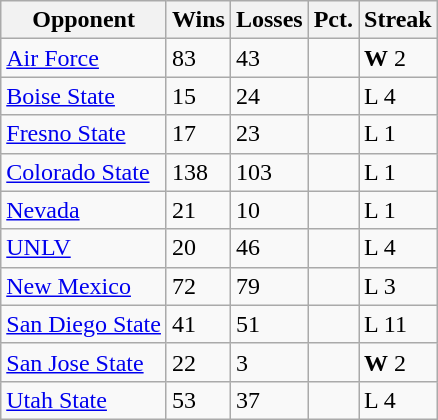<table class="wikitable sortable">
<tr>
<th>Opponent</th>
<th>Wins</th>
<th>Losses</th>
<th>Pct.</th>
<th>Streak</th>
</tr>
<tr>
<td><a href='#'>Air Force</a></td>
<td>83</td>
<td>43</td>
<td></td>
<td><strong>W</strong> 2</td>
</tr>
<tr>
<td><a href='#'>Boise State</a></td>
<td>15</td>
<td>24</td>
<td></td>
<td>L 4</td>
</tr>
<tr>
<td><a href='#'>Fresno State</a></td>
<td>17</td>
<td>23</td>
<td></td>
<td>L 1</td>
</tr>
<tr>
<td><a href='#'>Colorado State</a></td>
<td>138</td>
<td>103</td>
<td></td>
<td>L 1</td>
</tr>
<tr>
<td><a href='#'>Nevada</a></td>
<td>21</td>
<td>10</td>
<td></td>
<td>L 1</td>
</tr>
<tr>
<td><a href='#'>UNLV</a></td>
<td>20</td>
<td>46</td>
<td></td>
<td>L 4</td>
</tr>
<tr>
<td><a href='#'>New Mexico</a></td>
<td>72</td>
<td>79</td>
<td></td>
<td>L 3</td>
</tr>
<tr>
<td><a href='#'>San Diego State</a></td>
<td>41</td>
<td>51</td>
<td></td>
<td>L 11</td>
</tr>
<tr>
<td><a href='#'>San Jose State</a></td>
<td>22</td>
<td>3</td>
<td></td>
<td><strong>W</strong> 2</td>
</tr>
<tr>
<td><a href='#'>Utah State</a></td>
<td>53</td>
<td>37</td>
<td></td>
<td>L 4</td>
</tr>
</table>
